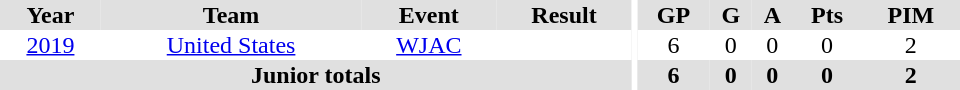<table border="0" cellpadding="1" cellspacing="0" ID="Table3" style="text-align:center; width:40em;">
<tr bgcolor="#e0e0e0">
<th>Year</th>
<th>Team</th>
<th>Event</th>
<th>Result</th>
<th rowspan="101" bgcolor="#ffffff"></th>
<th>GP</th>
<th>G</th>
<th>A</th>
<th>Pts</th>
<th>PIM</th>
</tr>
<tr>
<td><a href='#'>2019</a></td>
<td><a href='#'>United States</a></td>
<td><a href='#'>WJAC</a></td>
<td></td>
<td>6</td>
<td>0</td>
<td>0</td>
<td>0</td>
<td>2</td>
</tr>
<tr bgcolor="#e0e0e0">
<th colspan="4">Junior totals</th>
<th>6</th>
<th>0</th>
<th>0</th>
<th>0</th>
<th>2</th>
</tr>
</table>
